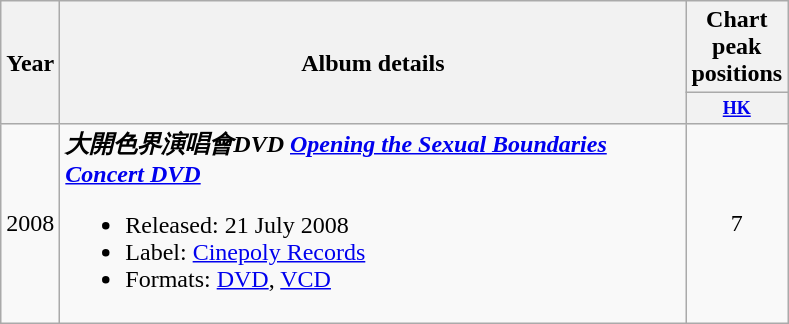<table class="wikitable" border="1">
<tr>
<th rowspan="2">Year</th>
<th rowspan="2" width="410">Album details</th>
<th width="60" colspan="1">Chart peak positions</th>
</tr>
<tr>
<th style="width:3em;font-size:75%;"><a href='#'>HK</a><br></th>
</tr>
<tr>
<td>2008</td>
<td><strong><em>大開色界演唱會DVD <a href='#'>Opening the Sexual Boundaries Concert DVD</a></em></strong><br><ul><li>Released: 21 July 2008</li><li>Label: <a href='#'>Cinepoly Records</a></li><li>Formats: <a href='#'>DVD</a>, <a href='#'>VCD</a></li></ul></td>
<td align="center">7</td>
</tr>
</table>
